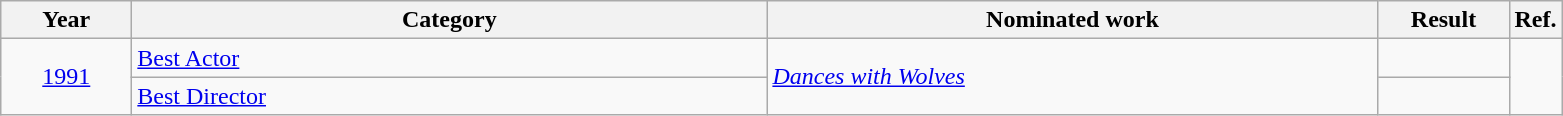<table class=wikitable>
<tr>
<th scope="col" style="width:5em;">Year</th>
<th scope="col" style="width:26em;">Category</th>
<th scope="col" style="width:25em;">Nominated work</th>
<th scope="col" style="width:5em;">Result</th>
<th>Ref.</th>
</tr>
<tr>
<td style="text-align:center;", rowspan="2"><a href='#'>1991</a></td>
<td><a href='#'>Best Actor</a></td>
<td rowspan="2"><em><a href='#'>Dances with Wolves</a></em></td>
<td></td>
<td rowspan="2"></td>
</tr>
<tr>
<td><a href='#'>Best Director</a></td>
<td></td>
</tr>
</table>
